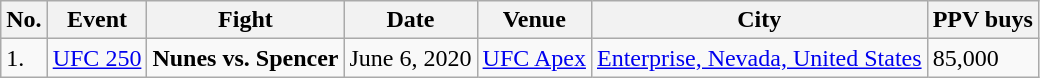<table class="wikitable">
<tr>
<th>No.</th>
<th>Event</th>
<th>Fight</th>
<th>Date</th>
<th>Venue</th>
<th>City</th>
<th>PPV buys</th>
</tr>
<tr>
<td>1.</td>
<td><a href='#'>UFC 250</a></td>
<td><strong>Nunes vs. Spencer</strong></td>
<td>June 6, 2020</td>
<td><a href='#'>UFC Apex</a></td>
<td><a href='#'>Enterprise, Nevada, United States</a></td>
<td>85,000</td>
</tr>
</table>
